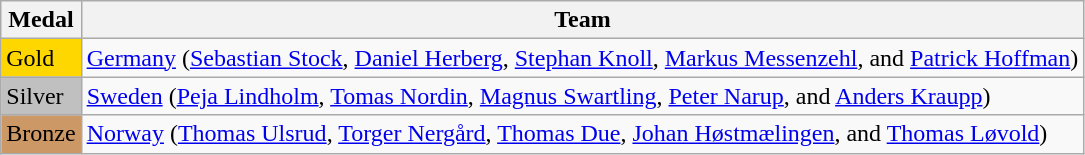<table class="wikitable">
<tr>
<th>Medal</th>
<th>Team</th>
</tr>
<tr>
<td bgcolor="gold">Gold</td>
<td>  <a href='#'>Germany</a> (<a href='#'>Sebastian Stock</a>, <a href='#'>Daniel Herberg</a>, <a href='#'>Stephan Knoll</a>, <a href='#'>Markus Messenzehl</a>, and <a href='#'>Patrick Hoffman</a>)</td>
</tr>
<tr>
<td bgcolor="silver">Silver</td>
<td>  <a href='#'>Sweden</a> (<a href='#'>Peja Lindholm</a>, <a href='#'>Tomas Nordin</a>, <a href='#'>Magnus Swartling</a>, <a href='#'>Peter Narup</a>, and <a href='#'>Anders Kraupp</a>)</td>
</tr>
<tr>
<td bgcolor="CC9966">Bronze</td>
<td>  <a href='#'>Norway</a> (<a href='#'>Thomas Ulsrud</a>, <a href='#'>Torger Nergård</a>, <a href='#'>Thomas Due</a>, <a href='#'>Johan Høstmælingen</a>, and <a href='#'>Thomas Løvold</a>)</td>
</tr>
</table>
